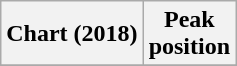<table class="wikitable plainrowheaders" style="text-align:center">
<tr>
<th scope="col">Chart (2018)</th>
<th scope="col">Peak<br>position</th>
</tr>
<tr>
</tr>
</table>
